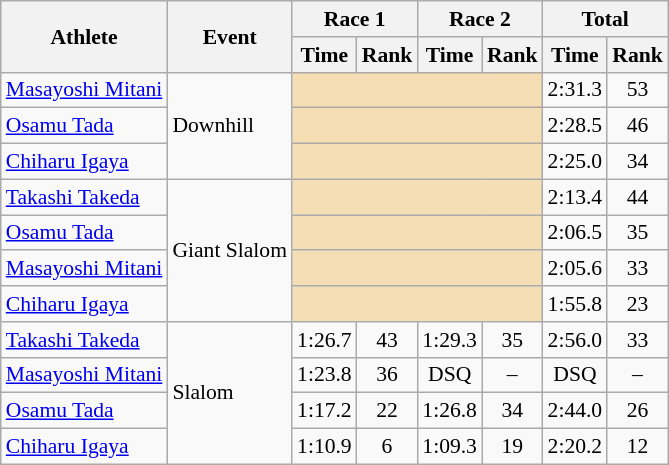<table class="wikitable" style="font-size:90%">
<tr>
<th rowspan="2">Athlete</th>
<th rowspan="2">Event</th>
<th colspan="2">Race 1</th>
<th colspan="2">Race 2</th>
<th colspan="2">Total</th>
</tr>
<tr>
<th>Time</th>
<th>Rank</th>
<th>Time</th>
<th>Rank</th>
<th>Time</th>
<th>Rank</th>
</tr>
<tr>
<td><a href='#'>Masayoshi Mitani</a></td>
<td rowspan="3">Downhill</td>
<td colspan="4" bgcolor="wheat"></td>
<td align="center">2:31.3</td>
<td align="center">53</td>
</tr>
<tr>
<td><a href='#'>Osamu Tada</a></td>
<td colspan="4" bgcolor="wheat"></td>
<td align="center">2:28.5</td>
<td align="center">46</td>
</tr>
<tr>
<td><a href='#'>Chiharu Igaya</a></td>
<td colspan="4" bgcolor="wheat"></td>
<td align="center">2:25.0</td>
<td align="center">34</td>
</tr>
<tr>
<td><a href='#'>Takashi Takeda</a></td>
<td rowspan="4">Giant Slalom</td>
<td colspan="4" bgcolor="wheat"></td>
<td align="center">2:13.4</td>
<td align="center">44</td>
</tr>
<tr>
<td><a href='#'>Osamu Tada</a></td>
<td colspan="4" bgcolor="wheat"></td>
<td align="center">2:06.5</td>
<td align="center">35</td>
</tr>
<tr>
<td><a href='#'>Masayoshi Mitani</a></td>
<td colspan="4" bgcolor="wheat"></td>
<td align="center">2:05.6</td>
<td align="center">33</td>
</tr>
<tr>
<td><a href='#'>Chiharu Igaya</a></td>
<td colspan="4" bgcolor="wheat"></td>
<td align="center">1:55.8</td>
<td align="center">23</td>
</tr>
<tr>
<td><a href='#'>Takashi Takeda</a></td>
<td rowspan="4">Slalom</td>
<td align="center">1:26.7</td>
<td align="center">43</td>
<td align="center">1:29.3</td>
<td align="center">35</td>
<td align="center">2:56.0</td>
<td align="center">33</td>
</tr>
<tr>
<td><a href='#'>Masayoshi Mitani</a></td>
<td align="center">1:23.8</td>
<td align="center">36</td>
<td align="center">DSQ</td>
<td align="center">–</td>
<td align="center">DSQ</td>
<td align="center">–</td>
</tr>
<tr>
<td><a href='#'>Osamu Tada</a></td>
<td align="center">1:17.2</td>
<td align="center">22</td>
<td align="center">1:26.8</td>
<td align="center">34</td>
<td align="center">2:44.0</td>
<td align="center">26</td>
</tr>
<tr>
<td><a href='#'>Chiharu Igaya</a></td>
<td align="center">1:10.9</td>
<td align="center">6</td>
<td align="center">1:09.3</td>
<td align="center">19</td>
<td align="center">2:20.2</td>
<td align="center">12</td>
</tr>
</table>
